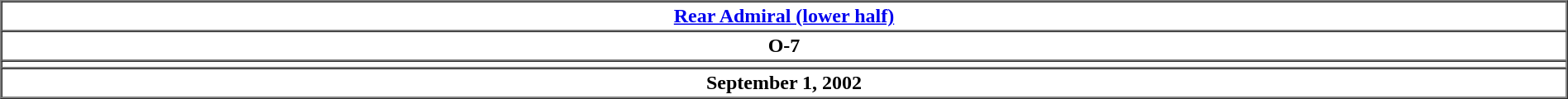<table border="1" cellpadding="2" cellspacing="0" align="center" width="100%">
<tr>
<th><a href='#'>Rear Admiral (lower half)</a></th>
</tr>
<tr>
<th>O-7</th>
</tr>
<tr>
<td align="center" width="16%"></td>
</tr>
<tr>
<th>September 1, 2002</th>
</tr>
</table>
